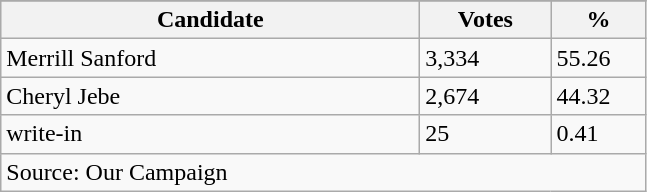<table class="wikitable">
<tr style="background-color:#E9E9E9">
</tr>
<tr style="background-color:#E9E9E9">
<th style="width: 17em">Candidate</th>
<th style="width: 5em">Votes</th>
<th style="width: 3.5em">%</th>
</tr>
<tr>
<td>Merrill Sanford</td>
<td>3,334</td>
<td>55.26</td>
</tr>
<tr>
<td>Cheryl Jebe</td>
<td>2,674</td>
<td>44.32</td>
</tr>
<tr>
<td>write-in</td>
<td>25</td>
<td>0.41</td>
</tr>
<tr>
<td colspan=3>Source: Our Campaign</td>
</tr>
</table>
